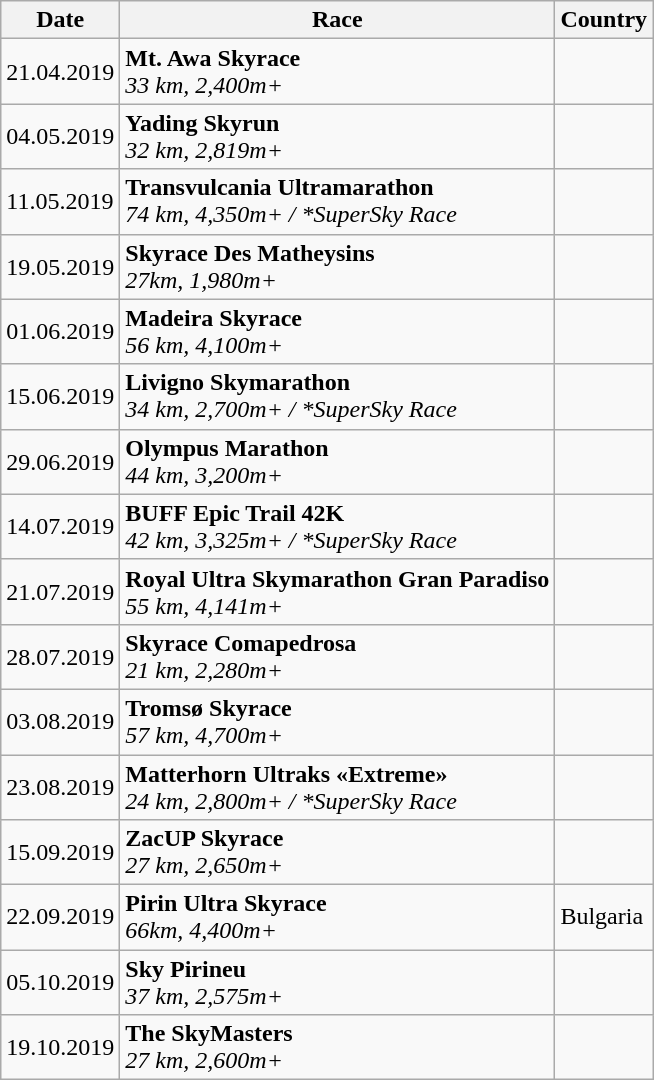<table class="wikitable">
<tr>
<th>Date</th>
<th>Race</th>
<th>Country</th>
</tr>
<tr>
<td>21.04.2019</td>
<td><strong>Mt. Awa Skyrace</strong><br><em>33 km, 2,400m+</em></td>
<td></td>
</tr>
<tr>
<td>04.05.2019</td>
<td><strong>Yading Skyrun</strong><br><em>32 km, 2,819m+</em></td>
<td></td>
</tr>
<tr>
<td>11.05.2019</td>
<td><strong>Transvulcania Ultramarathon</strong><br><em>74 km, 4,350m+ / *SuperSky Race</em></td>
<td></td>
</tr>
<tr>
<td>19.05.2019</td>
<td><strong>Skyrace Des Matheysins</strong><br><em>27km, 1,980m+</em></td>
<td></td>
</tr>
<tr>
<td>01.06.2019</td>
<td><strong>Madeira Skyrace</strong><br><em>56 km, 4,100m+</em></td>
<td></td>
</tr>
<tr>
<td>15.06.2019</td>
<td><strong>Livigno Skymarathon</strong><br><em>34 km, 2,700m+ / *SuperSky Race</em></td>
<td></td>
</tr>
<tr>
<td>29.06.2019</td>
<td><strong>Olympus Marathon</strong><br><em>44 km, 3,200m+</em></td>
<td></td>
</tr>
<tr>
<td>14.07.2019</td>
<td><strong>BUFF Epic Trail 42K</strong><br><em>42 km, 3,325m+ / *SuperSky Race</em></td>
<td></td>
</tr>
<tr>
<td>21.07.2019</td>
<td><strong>Royal Ultra Skymarathon Gran Paradiso</strong><br><em>55 km, 4,141m+</em></td>
<td></td>
</tr>
<tr>
<td>28.07.2019</td>
<td><strong>Skyrace Comapedrosa</strong><br><em>21 km, 2,280m+</em></td>
<td></td>
</tr>
<tr>
<td>03.08.2019</td>
<td><strong>Tromsø Skyrace</strong><br><em>57 km, 4,700m+</em></td>
<td></td>
</tr>
<tr>
<td>23.08.2019</td>
<td><strong>Matterhorn Ultraks «Extreme»</strong><br><em>24 km, 2,800m+ / *SuperSky Race</em></td>
<td></td>
</tr>
<tr>
<td>15.09.2019</td>
<td><strong>ZacUP Skyrace</strong><br><em>27 km, 2,650m+</em></td>
<td></td>
</tr>
<tr>
<td>22.09.2019</td>
<td><strong>Pirin Ultra Skyrace</strong><br><em>66km, 4,400m+</em></td>
<td> Bulgaria</td>
</tr>
<tr>
<td>05.10.2019</td>
<td><strong>Sky Pirineu</strong><br><em>37 km, 2,575m+</em></td>
<td></td>
</tr>
<tr>
<td>19.10.2019</td>
<td><strong>The SkyMasters</strong><br><em>27 km, 2,600m+</em></td>
<td></td>
</tr>
</table>
